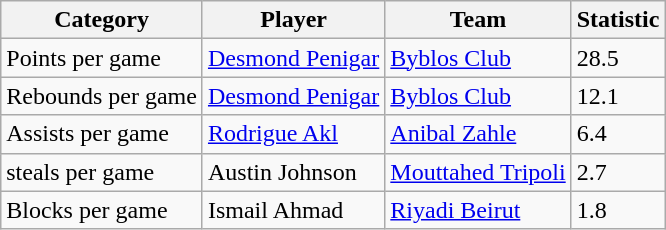<table class="wikitable">
<tr>
<th>Category</th>
<th>Player</th>
<th>Team</th>
<th>Statistic</th>
</tr>
<tr>
<td>Points per game</td>
<td><a href='#'>Desmond Penigar</a></td>
<td><a href='#'>Byblos Club</a></td>
<td>28.5</td>
</tr>
<tr>
<td>Rebounds per game</td>
<td><a href='#'>Desmond Penigar</a></td>
<td><a href='#'>Byblos Club</a></td>
<td>12.1</td>
</tr>
<tr>
<td>Assists per game</td>
<td><a href='#'>Rodrigue Akl</a></td>
<td><a href='#'>Anibal Zahle</a></td>
<td>6.4</td>
</tr>
<tr>
<td>steals per game</td>
<td>Austin Johnson</td>
<td><a href='#'>Mouttahed Tripoli</a></td>
<td>2.7</td>
</tr>
<tr>
<td>Blocks per game</td>
<td>Ismail Ahmad</td>
<td><a href='#'>Riyadi Beirut</a></td>
<td>1.8</td>
</tr>
</table>
